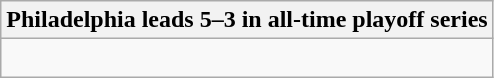<table class="wikitable collapsible collapsed">
<tr>
<th>Philadelphia leads 5–3 in all-time playoff series</th>
</tr>
<tr>
<td><br>






</td>
</tr>
</table>
